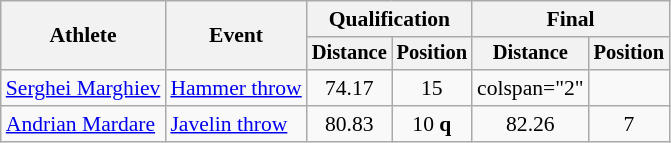<table class="wikitable" style="font-size:90%">
<tr>
<th rowspan="2">Athlete</th>
<th rowspan="2">Event</th>
<th colspan="2">Qualification</th>
<th colspan="2">Final</th>
</tr>
<tr style="font-size:95%">
<th>Distance</th>
<th>Position</th>
<th>Distance</th>
<th>Position</th>
</tr>
<tr align="center">
<td align="left"><a href='#'>Serghei Marghiev</a></td>
<td align="left"><a href='#'>Hammer throw</a></td>
<td>74.17</td>
<td>15</td>
<td>colspan="2" </td>
</tr>
<tr align="center">
<td align="left"><a href='#'>Andrian Mardare</a></td>
<td align="left"><a href='#'>Javelin throw</a></td>
<td>80.83</td>
<td>10 <strong>q</strong></td>
<td>82.26</td>
<td>7</td>
</tr>
</table>
